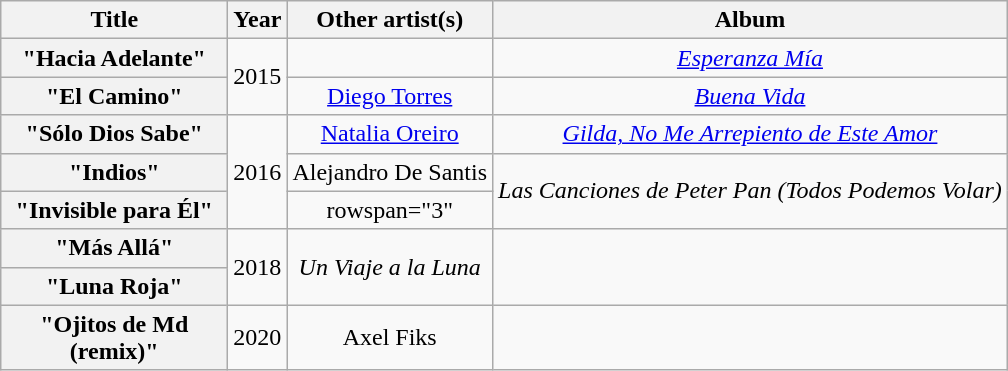<table class="wikitable plainrowheaders" style="text-align:center">
<tr>
<th scope="col" style="width:9em">Title</th>
<th scope="col">Year</th>
<th scope="col">Other artist(s)</th>
<th scope="col">Album</th>
</tr>
<tr>
<th scope="row">"Hacia Adelante"</th>
<td rowspan="2">2015</td>
<td></td>
<td><em><a href='#'>Esperanza Mía</a></em></td>
</tr>
<tr>
<th scope="row">"El Camino"</th>
<td><a href='#'>Diego Torres</a></td>
<td><em><a href='#'>Buena Vida</a></em></td>
</tr>
<tr>
<th scope="row">"Sólo Dios Sabe"</th>
<td rowspan="3">2016</td>
<td><a href='#'>Natalia Oreiro</a></td>
<td><em><a href='#'>Gilda, No Me Arrepiento de Este Amor</a></em></td>
</tr>
<tr>
<th scope="row">"Indios"</th>
<td>Alejandro De Santis</td>
<td rowspan="2"><em>Las Canciones de Peter Pan (Todos Podemos Volar)</em></td>
</tr>
<tr>
<th scope="row">"Invisible para Él"</th>
<td>rowspan="3" </td>
</tr>
<tr>
<th scope="row">"Más Allá"</th>
<td rowspan="2">2018</td>
<td rowspan="2"><em>Un Viaje a la Luna</em></td>
</tr>
<tr>
<th scope="row">"Luna Roja"</th>
</tr>
<tr>
<th scope="row">"Ojitos de Md (remix)"</th>
<td>2020</td>
<td>Axel Fiks</td>
<td></td>
</tr>
</table>
